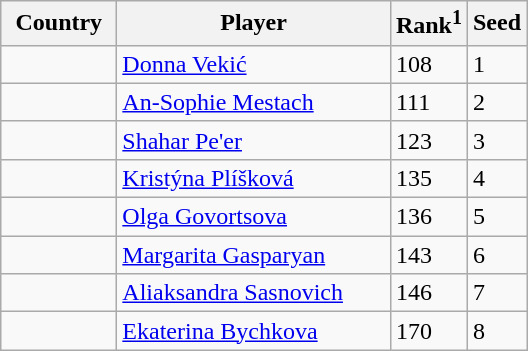<table class="sortable wikitable">
<tr>
<th width="70">Country</th>
<th width="175">Player</th>
<th>Rank<sup>1</sup></th>
<th>Seed</th>
</tr>
<tr>
<td></td>
<td><a href='#'>Donna Vekić</a></td>
<td>108</td>
<td>1</td>
</tr>
<tr>
<td></td>
<td><a href='#'>An-Sophie Mestach</a></td>
<td>111</td>
<td>2</td>
</tr>
<tr>
<td></td>
<td><a href='#'>Shahar Pe'er</a></td>
<td>123</td>
<td>3</td>
</tr>
<tr>
<td></td>
<td><a href='#'>Kristýna Plíšková</a></td>
<td>135</td>
<td>4</td>
</tr>
<tr>
<td></td>
<td><a href='#'>Olga Govortsova</a></td>
<td>136</td>
<td>5</td>
</tr>
<tr>
<td></td>
<td><a href='#'>Margarita Gasparyan</a></td>
<td>143</td>
<td>6</td>
</tr>
<tr>
<td></td>
<td><a href='#'>Aliaksandra Sasnovich</a></td>
<td>146</td>
<td>7</td>
</tr>
<tr>
<td></td>
<td><a href='#'>Ekaterina Bychkova</a></td>
<td>170</td>
<td>8</td>
</tr>
</table>
